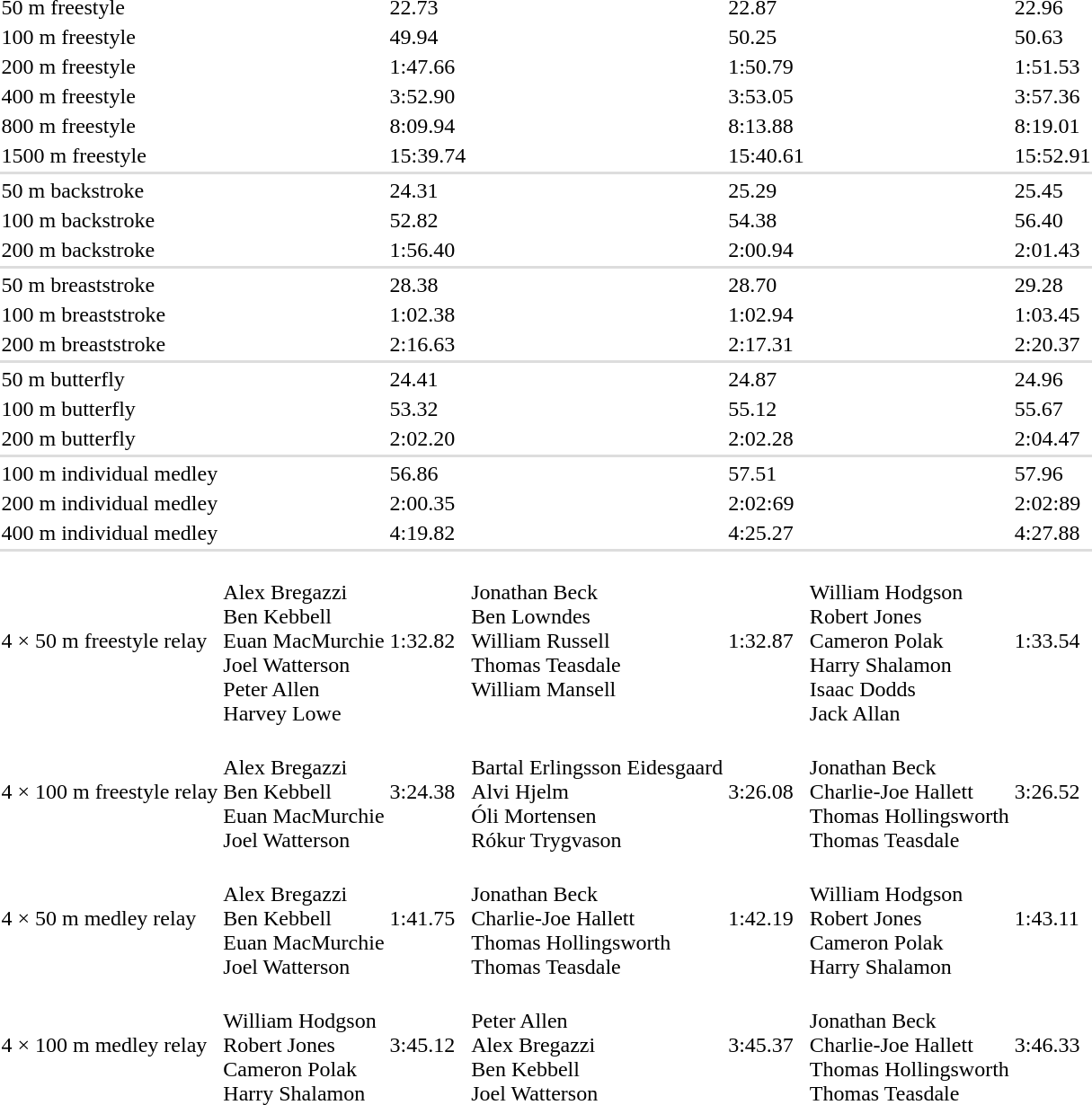<table>
<tr>
<td>50 m freestyle</td>
<td></td>
<td>22.73</td>
<td></td>
<td>22.87</td>
<td></td>
<td>22.96</td>
</tr>
<tr>
<td>100 m freestyle</td>
<td></td>
<td>49.94</td>
<td></td>
<td>50.25</td>
<td></td>
<td>50.63</td>
</tr>
<tr>
<td>200 m freestyle</td>
<td></td>
<td>1:47.66</td>
<td></td>
<td>1:50.79</td>
<td></td>
<td>1:51.53</td>
</tr>
<tr>
<td>400 m freestyle</td>
<td></td>
<td>3:52.90</td>
<td></td>
<td>3:53.05</td>
<td></td>
<td>3:57.36</td>
</tr>
<tr>
<td>800 m freestyle</td>
<td></td>
<td>8:09.94</td>
<td></td>
<td>8:13.88</td>
<td></td>
<td>8:19.01</td>
</tr>
<tr>
<td>1500 m freestyle</td>
<td></td>
<td>15:39.74</td>
<td></td>
<td>15:40.61</td>
<td></td>
<td>15:52.91</td>
</tr>
<tr bgcolor=#dddddd>
<td colspan=7></td>
</tr>
<tr>
<td>50 m backstroke</td>
<td></td>
<td>24.31</td>
<td></td>
<td>25.29</td>
<td></td>
<td>25.45</td>
</tr>
<tr>
<td>100 m backstroke</td>
<td></td>
<td>52.82</td>
<td></td>
<td>54.38</td>
<td></td>
<td>56.40</td>
</tr>
<tr>
<td>200 m backstroke</td>
<td></td>
<td>1:56.40</td>
<td></td>
<td>2:00.94</td>
<td></td>
<td>2:01.43</td>
</tr>
<tr bgcolor=#dddddd>
<td colspan=7></td>
</tr>
<tr>
<td>50 m breaststroke</td>
<td></td>
<td>28.38</td>
<td></td>
<td>28.70</td>
<td></td>
<td>29.28</td>
</tr>
<tr>
<td>100 m breaststroke</td>
<td></td>
<td>1:02.38</td>
<td></td>
<td>1:02.94</td>
<td></td>
<td>1:03.45</td>
</tr>
<tr>
<td>200 m breaststroke</td>
<td></td>
<td>2:16.63</td>
<td></td>
<td>2:17.31</td>
<td></td>
<td>2:20.37</td>
</tr>
<tr bgcolor=#dddddd>
<td colspan=7></td>
</tr>
<tr>
<td>50 m butterfly</td>
<td></td>
<td>24.41</td>
<td></td>
<td>24.87</td>
<td></td>
<td>24.96</td>
</tr>
<tr>
<td>100 m butterfly</td>
<td></td>
<td>53.32</td>
<td></td>
<td>55.12</td>
<td></td>
<td>55.67</td>
</tr>
<tr>
<td>200 m butterfly</td>
<td></td>
<td>2:02.20</td>
<td></td>
<td>2:02.28</td>
<td></td>
<td>2:04.47</td>
</tr>
<tr bgcolor=#dddddd>
<td colspan=7></td>
</tr>
<tr>
<td>100 m individual medley</td>
<td></td>
<td>56.86</td>
<td></td>
<td>57.51</td>
<td></td>
<td>57.96</td>
</tr>
<tr>
<td>200 m individual medley</td>
<td></td>
<td>2:00.35</td>
<td></td>
<td>2:02:69</td>
<td></td>
<td>2:02:89</td>
</tr>
<tr>
<td>400 m individual medley</td>
<td></td>
<td>4:19.82</td>
<td></td>
<td>4:25.27</td>
<td></td>
<td>4:27.88</td>
</tr>
<tr bgcolor=#dddddd>
<td colspan=7></td>
</tr>
<tr>
<td>4 × 50 m freestyle relay</td>
<td valign=top><br>Alex Bregazzi<br>Ben Kebbell<br>Euan MacMurchie<br>Joel Watterson<br>Peter Allen <br>Harvey Lowe </td>
<td>1:32.82</td>
<td valign=top><br>Jonathan Beck<br>Ben Lowndes<br>William Russell<br>Thomas Teasdale<br>William Mansell </td>
<td>1:32.87</td>
<td valign=top><br>William Hodgson<br>Robert Jones<br>Cameron Polak<br>Harry Shalamon<br>Isaac Dodds <br>Jack Allan </td>
<td>1:33.54</td>
</tr>
<tr>
<td>4 × 100 m freestyle relay</td>
<td valign=top><br>Alex Bregazzi<br>Ben Kebbell<br>Euan MacMurchie<br>Joel Watterson</td>
<td>3:24.38</td>
<td valign=top><br>Bartal Erlingsson Eidesgaard<br>Alvi Hjelm<br>Óli Mortensen<br>Rókur Trygvason</td>
<td>3:26.08</td>
<td valign=top><br>Jonathan Beck<br>Charlie-Joe Hallett<br>Thomas Hollingsworth<br>Thomas Teasdale</td>
<td>3:26.52</td>
</tr>
<tr>
<td>4 × 50 m medley relay</td>
<td valign=top><br>Alex Bregazzi<br>Ben Kebbell<br>Euan MacMurchie<br>Joel Watterson</td>
<td>1:41.75</td>
<td valign=top><br>Jonathan Beck<br>Charlie-Joe Hallett<br>Thomas Hollingsworth<br>Thomas Teasdale</td>
<td>1:42.19</td>
<td valign=top><br>William Hodgson<br>Robert Jones<br>Cameron Polak<br>Harry Shalamon</td>
<td>1:43.11</td>
</tr>
<tr>
<td>4 × 100 m medley relay</td>
<td valign=top><br>William Hodgson<br>Robert Jones<br>Cameron Polak<br>Harry Shalamon</td>
<td>3:45.12</td>
<td valign=top><br>Peter Allen<br>Alex Bregazzi<br>Ben Kebbell<br>Joel Watterson</td>
<td>3:45.37</td>
<td valign=top><br>Jonathan Beck<br>Charlie-Joe Hallett<br>Thomas Hollingsworth<br>Thomas Teasdale</td>
<td>3:46.33</td>
</tr>
</table>
